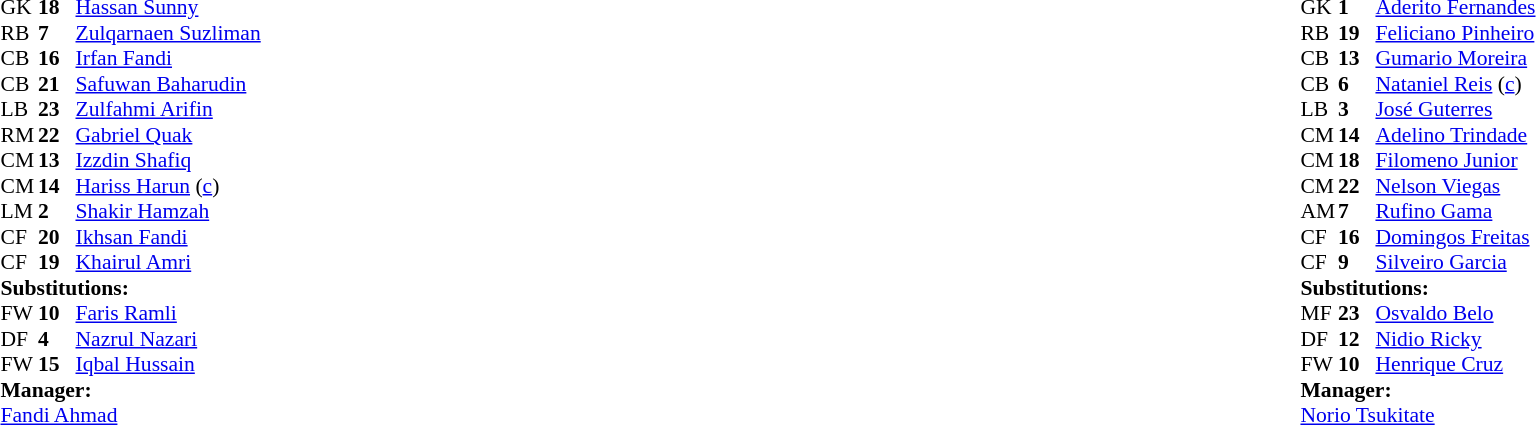<table width="100%">
<tr>
<td valign="top" width="40%"><br><table style="font-size:90%;" cellspacing="0" cellpadding="0">
<tr>
<th width="25"></th>
<th width="25"></th>
</tr>
<tr>
<td>GK</td>
<td><strong>18</strong></td>
<td><a href='#'>Hassan Sunny</a></td>
</tr>
<tr>
<td>RB</td>
<td><strong>7</strong></td>
<td><a href='#'>Zulqarnaen Suzliman</a></td>
</tr>
<tr>
<td>CB</td>
<td><strong>16</strong></td>
<td><a href='#'>Irfan Fandi</a></td>
</tr>
<tr>
<td>CB</td>
<td><strong>21</strong></td>
<td><a href='#'>Safuwan Baharudin</a></td>
</tr>
<tr>
<td>LB</td>
<td><strong>23</strong></td>
<td><a href='#'>Zulfahmi Arifin</a></td>
</tr>
<tr>
<td>RM</td>
<td><strong>22</strong></td>
<td><a href='#'>Gabriel Quak</a></td>
<td></td>
<td></td>
</tr>
<tr>
<td>CM</td>
<td><strong>13</strong></td>
<td><a href='#'>Izzdin Shafiq</a></td>
</tr>
<tr>
<td>CM</td>
<td><strong>14</strong></td>
<td><a href='#'>Hariss Harun</a> (<a href='#'>c</a>)</td>
</tr>
<tr>
<td>LM</td>
<td><strong>2</strong></td>
<td><a href='#'>Shakir Hamzah</a></td>
<td></td>
</tr>
<tr>
<td>CF</td>
<td><strong>20</strong></td>
<td><a href='#'>Ikhsan Fandi</a></td>
<td></td>
<td></td>
</tr>
<tr>
<td>CF</td>
<td><strong>19</strong></td>
<td><a href='#'>Khairul Amri</a></td>
<td></td>
<td></td>
</tr>
<tr>
<td colspan=3><strong>Substitutions:</strong></td>
</tr>
<tr>
<td>FW</td>
<td><strong>10</strong></td>
<td><a href='#'>Faris Ramli</a></td>
<td></td>
<td></td>
</tr>
<tr>
<td>DF</td>
<td><strong>4</strong></td>
<td><a href='#'>Nazrul Nazari</a></td>
<td></td>
<td></td>
</tr>
<tr>
<td>FW</td>
<td><strong>15</strong></td>
<td><a href='#'>Iqbal Hussain</a></td>
<td></td>
<td></td>
</tr>
<tr>
<td colspan=3><strong>Manager:</strong></td>
</tr>
<tr>
<td colspan=4><a href='#'>Fandi Ahmad</a></td>
</tr>
</table>
</td>
<td valign="top"></td>
<td valign="top" width="50%"><br><table style="font-size:90%;" cellspacing="0" cellpadding="0" align="center">
<tr>
<th width=25></th>
<th width=25></th>
</tr>
<tr>
<td>GK</td>
<td><strong>1</strong></td>
<td><a href='#'>Aderito Fernandes</a></td>
</tr>
<tr>
<td>RB</td>
<td><strong>19</strong></td>
<td><a href='#'>Feliciano Pinheiro</a></td>
</tr>
<tr>
<td>CB</td>
<td><strong>13</strong></td>
<td><a href='#'>Gumario Moreira</a></td>
<td></td>
<td></td>
</tr>
<tr>
<td>CB</td>
<td><strong>6</strong></td>
<td><a href='#'>Nataniel Reis</a> (<a href='#'>c</a>)</td>
</tr>
<tr>
<td>LB</td>
<td><strong>3</strong></td>
<td><a href='#'>José Guterres</a></td>
</tr>
<tr>
<td>CM</td>
<td><strong>14</strong></td>
<td><a href='#'>Adelino Trindade</a></td>
</tr>
<tr>
<td>CM</td>
<td><strong>18</strong></td>
<td><a href='#'>Filomeno Junior</a></td>
<td></td>
</tr>
<tr>
<td>CM</td>
<td><strong>22</strong></td>
<td><a href='#'>Nelson Viegas</a></td>
</tr>
<tr>
<td>AM</td>
<td><strong>7</strong></td>
<td><a href='#'>Rufino Gama</a></td>
</tr>
<tr>
<td>CF</td>
<td><strong>16</strong></td>
<td><a href='#'>Domingos Freitas</a></td>
<td></td>
<td></td>
</tr>
<tr>
<td>CF</td>
<td><strong>9</strong></td>
<td><a href='#'>Silveiro Garcia</a></td>
<td></td>
<td></td>
</tr>
<tr>
<td colspan=3><strong>Substitutions:</strong></td>
</tr>
<tr>
<td>MF</td>
<td><strong>23</strong></td>
<td><a href='#'>Osvaldo Belo</a></td>
<td></td>
<td></td>
</tr>
<tr>
<td>DF</td>
<td><strong>12</strong></td>
<td><a href='#'>Nidio Ricky</a></td>
<td></td>
<td></td>
</tr>
<tr>
<td>FW</td>
<td><strong>10</strong></td>
<td><a href='#'>Henrique Cruz</a></td>
<td></td>
<td></td>
</tr>
<tr>
<td colspan=3><strong>Manager:</strong></td>
</tr>
<tr>
<td colspan=4> <a href='#'>Norio Tsukitate</a></td>
</tr>
</table>
</td>
</tr>
</table>
